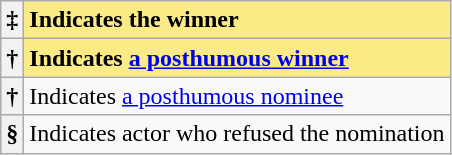<table class="wikitable">
<tr>
<th scope="row" style="text-align:center" style="background:#FAEB86;">‡</th>
<td style="background:#FAEB86;"><strong>Indicates the winner</strong></td>
</tr>
<tr>
<th scope="row" style="text-align:center" style="background:#FAEB86;">†</th>
<td style="background:#FAEB86;"><strong>Indicates <a href='#'>a posthumous winner</a></strong></td>
</tr>
<tr>
<th scope="row" style="text-align:center">†</th>
<td>Indicates <a href='#'>a posthumous nominee</a></td>
</tr>
<tr>
<th scope="row" style="text-align:center">§</th>
<td>Indicates actor who refused the nomination</td>
</tr>
</table>
